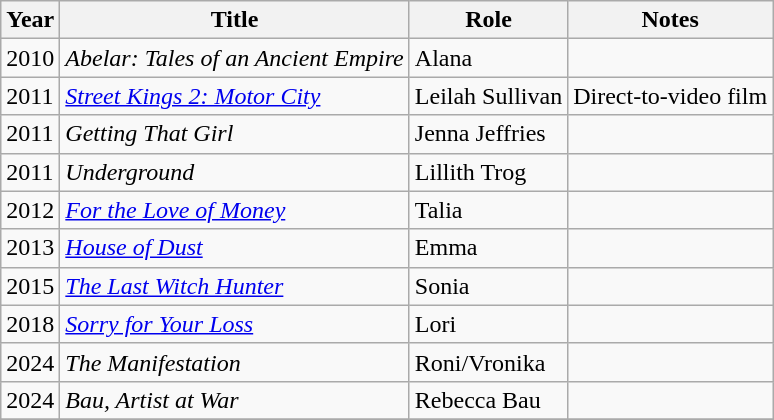<table class="wikitable sortable">
<tr>
<th>Year</th>
<th>Title</th>
<th>Role</th>
<th class="unsortable">Notes</th>
</tr>
<tr>
<td>2010</td>
<td><em>Abelar: Tales of an Ancient Empire</em></td>
<td>Alana</td>
<td></td>
</tr>
<tr>
<td>2011</td>
<td><em><a href='#'>Street Kings 2: Motor City</a></em></td>
<td>Leilah Sullivan</td>
<td>Direct-to-video film</td>
</tr>
<tr>
<td>2011</td>
<td><em>Getting That Girl</em></td>
<td>Jenna Jeffries</td>
<td></td>
</tr>
<tr>
<td>2011</td>
<td><em>Underground</em></td>
<td>Lillith Trog</td>
<td></td>
</tr>
<tr>
<td>2012</td>
<td><em><a href='#'>For the Love of Money</a></em></td>
<td>Talia</td>
<td></td>
</tr>
<tr>
<td>2013</td>
<td><em><a href='#'>House of Dust</a></em></td>
<td>Emma</td>
<td></td>
</tr>
<tr>
<td>2015</td>
<td><em><a href='#'>The Last Witch Hunter</a></em></td>
<td>Sonia</td>
<td></td>
</tr>
<tr>
<td>2018</td>
<td><em><a href='#'>Sorry for Your Loss</a></em></td>
<td>Lori</td>
<td></td>
</tr>
<tr>
<td>2024</td>
<td><em>The Manifestation</em></td>
<td>Roni/Vronika</td>
<td></td>
</tr>
<tr>
<td>2024</td>
<td><em>Bau, Artist at War</em></td>
<td>Rebecca Bau</td>
<td></td>
</tr>
<tr>
</tr>
</table>
